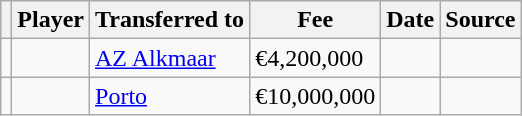<table class="wikitable plainrowheaders sortable">
<tr>
<th></th>
<th scope="col">Player</th>
<th>Transferred to</th>
<th style="width: 65px;">Fee</th>
<th scope="col">Date</th>
<th scope="col">Source</th>
</tr>
<tr>
<td align="center"></td>
<td></td>
<td> <a href='#'>AZ Alkmaar</a></td>
<td>€4,200,000</td>
<td></td>
<td></td>
</tr>
<tr>
<td align="center"></td>
<td></td>
<td> <a href='#'>Porto</a></td>
<td>€10,000,000</td>
<td></td>
<td></td>
</tr>
</table>
